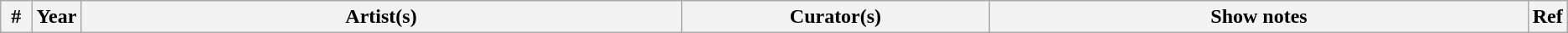<table class="sortable wikitable" style="text-align: center">
<tr>
<th scope="col" class="unsortable" style="width:2%" data-sort-type="number">#</th>
<th scope="col" style="width:2%" data-sort-type="number">Year</th>
<th scope="col" style="width:39%">Artist(s)</th>
<th scope="col" style="width:20%">Curator(s)</th>
<th scope="col" style="width:35%">Show notes</th>
<th scope="col" class="unsortable" style="width:2%">Ref</th>
</tr>
</table>
